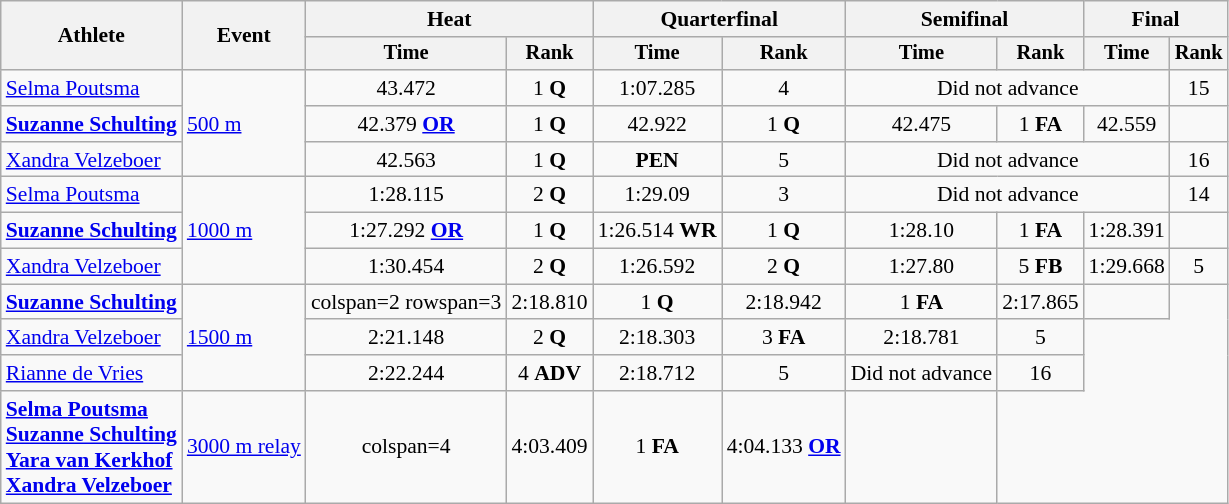<table class="wikitable" style="font-size:90%">
<tr>
<th rowspan=2>Athlete</th>
<th rowspan=2>Event</th>
<th colspan=2>Heat</th>
<th colspan=2>Quarterfinal</th>
<th colspan=2>Semifinal</th>
<th colspan=2>Final</th>
</tr>
<tr style="font-size:95%">
<th>Time</th>
<th>Rank</th>
<th>Time</th>
<th>Rank</th>
<th>Time</th>
<th>Rank</th>
<th>Time</th>
<th>Rank</th>
</tr>
<tr align=center>
<td align=left><a href='#'>Selma Poutsma</a></td>
<td align=left rowspan=3><a href='#'>500 m</a></td>
<td>43.472</td>
<td>1 <strong>Q</strong></td>
<td>1:07.285</td>
<td>4</td>
<td colspan=3>Did not advance</td>
<td>15</td>
</tr>
<tr align=center>
<td align=left><strong><a href='#'>Suzanne Schulting</a></strong></td>
<td>42.379 <strong><a href='#'>OR</a></strong></td>
<td>1 <strong>Q</strong></td>
<td>42.922</td>
<td>1 <strong>Q</strong></td>
<td>42.475</td>
<td>1 <strong>FA</strong></td>
<td>42.559</td>
<td></td>
</tr>
<tr align=center>
<td align=left><a href='#'>Xandra Velzeboer</a></td>
<td>42.563</td>
<td>1 <strong>Q</strong></td>
<td><strong>PEN</strong></td>
<td>5</td>
<td colspan=3>Did not advance</td>
<td>16</td>
</tr>
<tr align=center>
<td align=left><a href='#'>Selma Poutsma</a></td>
<td align=left rowspan=3><a href='#'>1000 m</a></td>
<td>1:28.115</td>
<td>2 <strong>Q</strong></td>
<td>1:29.09</td>
<td>3</td>
<td colspan=3>Did not advance</td>
<td>14</td>
</tr>
<tr align=center>
<td align=left><strong><a href='#'>Suzanne Schulting</a></strong></td>
<td>1:27.292 <strong><a href='#'>OR</a></strong></td>
<td>1 <strong>Q</strong></td>
<td>1:26.514 <strong>WR</strong></td>
<td>1 <strong>Q</strong></td>
<td>1:28.10</td>
<td>1 <strong>FA</strong></td>
<td>1:28.391</td>
<td></td>
</tr>
<tr align=center>
<td align=left><a href='#'>Xandra Velzeboer</a></td>
<td>1:30.454</td>
<td>2 <strong>Q</strong></td>
<td>1:26.592</td>
<td>2 <strong>Q</strong></td>
<td>1:27.80</td>
<td>5 <strong>FB</strong></td>
<td>1:29.668</td>
<td>5</td>
</tr>
<tr align=center>
<td align=left><strong><a href='#'>Suzanne Schulting</a></strong></td>
<td align=left rowspan=3><a href='#'>1500 m</a></td>
<td>colspan=2 rowspan=3 </td>
<td>2:18.810</td>
<td>1 <strong>Q</strong></td>
<td>2:18.942</td>
<td>1 <strong>FA</strong></td>
<td>2:17.865</td>
<td></td>
</tr>
<tr align=center>
<td align=left><a href='#'>Xandra Velzeboer</a></td>
<td>2:21.148</td>
<td>2 <strong>Q</strong></td>
<td>2:18.303</td>
<td>3 <strong>FA</strong></td>
<td>2:18.781</td>
<td>5</td>
</tr>
<tr align=center>
<td align=left><a href='#'>Rianne de Vries</a></td>
<td>2:22.244</td>
<td>4 <strong>ADV</strong></td>
<td>2:18.712</td>
<td>5</td>
<td>Did not advance</td>
<td>16</td>
</tr>
<tr align=center>
<td align=left><strong><a href='#'>Selma Poutsma</a><br><a href='#'>Suzanne Schulting</a><br><a href='#'>Yara van Kerkhof</a><br><a href='#'>Xandra Velzeboer</a></strong></td>
<td align=left><a href='#'>3000 m relay</a></td>
<td>colspan=4 </td>
<td>4:03.409</td>
<td>1 <strong>FA</strong></td>
<td>4:04.133 <strong><a href='#'>OR</a></strong></td>
<td></td>
</tr>
</table>
